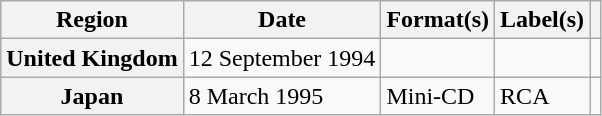<table class="wikitable plainrowheaders">
<tr>
<th scope="col">Region</th>
<th scope="col">Date</th>
<th scope="col">Format(s)</th>
<th scope="col">Label(s)</th>
<th scope="col"></th>
</tr>
<tr>
<th scope="row">United Kingdom</th>
<td>12 September 1994</td>
<td></td>
<td></td>
<td align="center"></td>
</tr>
<tr>
<th scope="row">Japan</th>
<td>8 March 1995</td>
<td>Mini-CD</td>
<td>RCA</td>
<td align="center"></td>
</tr>
</table>
